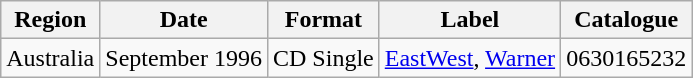<table class=wikitable>
<tr>
<th>Region</th>
<th>Date</th>
<th>Format</th>
<th>Label</th>
<th>Catalogue</th>
</tr>
<tr>
<td>Australia</td>
<td>September 1996</td>
<td>CD Single</td>
<td><a href='#'>EastWest</a>, <a href='#'>Warner</a></td>
<td>0630165232</td>
</tr>
</table>
